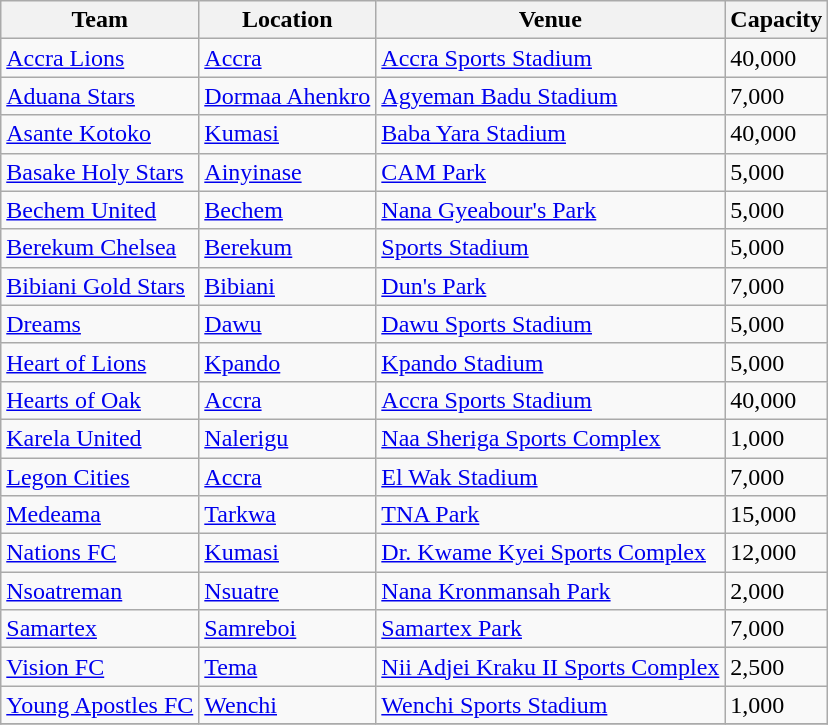<table class="wikitable sortable">
<tr>
<th>Team</th>
<th>Location</th>
<th>Venue</th>
<th>Capacity</th>
</tr>
<tr>
<td><a href='#'>Accra Lions</a></td>
<td><a href='#'>Accra</a></td>
<td><a href='#'>Accra Sports Stadium</a></td>
<td>40,000</td>
</tr>
<tr>
<td><a href='#'>Aduana Stars</a></td>
<td><a href='#'>Dormaa Ahenkro</a></td>
<td><a href='#'>Agyeman Badu Stadium</a></td>
<td>7,000</td>
</tr>
<tr>
<td><a href='#'>Asante Kotoko</a></td>
<td><a href='#'>Kumasi</a></td>
<td><a href='#'>Baba Yara Stadium</a></td>
<td>40,000</td>
</tr>
<tr>
<td><a href='#'>Basake Holy Stars</a></td>
<td><a href='#'>Ainyinase</a></td>
<td><a href='#'>CAM Park</a></td>
<td>5,000</td>
</tr>
<tr>
<td><a href='#'>Bechem United</a></td>
<td><a href='#'>Bechem</a></td>
<td><a href='#'>Nana Gyeabour's Park</a></td>
<td>5,000</td>
</tr>
<tr>
<td><a href='#'>Berekum Chelsea</a></td>
<td><a href='#'>Berekum</a></td>
<td><a href='#'>Sports Stadium</a></td>
<td>5,000</td>
</tr>
<tr>
<td><a href='#'>Bibiani Gold Stars</a></td>
<td><a href='#'>Bibiani</a></td>
<td><a href='#'>Dun's Park</a></td>
<td>7,000</td>
</tr>
<tr>
<td><a href='#'>Dreams</a></td>
<td><a href='#'>Dawu</a></td>
<td><a href='#'>Dawu Sports Stadium</a></td>
<td>5,000</td>
</tr>
<tr>
<td><a href='#'>Heart of Lions</a></td>
<td><a href='#'>Kpando</a></td>
<td><a href='#'>Kpando Stadium</a></td>
<td>5,000</td>
</tr>
<tr>
<td><a href='#'>Hearts of Oak</a></td>
<td><a href='#'>Accra</a></td>
<td><a href='#'>Accra Sports Stadium</a></td>
<td>40,000</td>
</tr>
<tr>
<td><a href='#'>Karela United</a></td>
<td><a href='#'>Nalerigu</a></td>
<td><a href='#'>Naa Sheriga Sports Complex</a></td>
<td>1,000</td>
</tr>
<tr>
<td><a href='#'>Legon Cities</a></td>
<td><a href='#'>Accra</a></td>
<td><a href='#'>El Wak Stadium</a></td>
<td>7,000</td>
</tr>
<tr>
<td><a href='#'>Medeama</a></td>
<td><a href='#'>Tarkwa</a></td>
<td><a href='#'>TNA Park</a></td>
<td>15,000</td>
</tr>
<tr>
<td><a href='#'>Nations FC</a></td>
<td><a href='#'>Kumasi</a></td>
<td><a href='#'>Dr. Kwame Kyei Sports Complex</a></td>
<td>12,000</td>
</tr>
<tr>
<td><a href='#'>Nsoatreman</a></td>
<td><a href='#'>Nsuatre</a></td>
<td><a href='#'>Nana Kronmansah Park</a></td>
<td>2,000</td>
</tr>
<tr>
<td><a href='#'>Samartex</a></td>
<td><a href='#'>Samreboi</a></td>
<td><a href='#'>Samartex Park</a></td>
<td>7,000</td>
</tr>
<tr>
<td><a href='#'>Vision FC</a></td>
<td><a href='#'>Tema</a></td>
<td><a href='#'>Nii Adjei Kraku II Sports Complex</a></td>
<td>2,500</td>
</tr>
<tr>
<td><a href='#'>Young Apostles FC</a></td>
<td><a href='#'>Wenchi</a></td>
<td><a href='#'>Wenchi Sports Stadium</a></td>
<td>1,000</td>
</tr>
<tr>
</tr>
</table>
